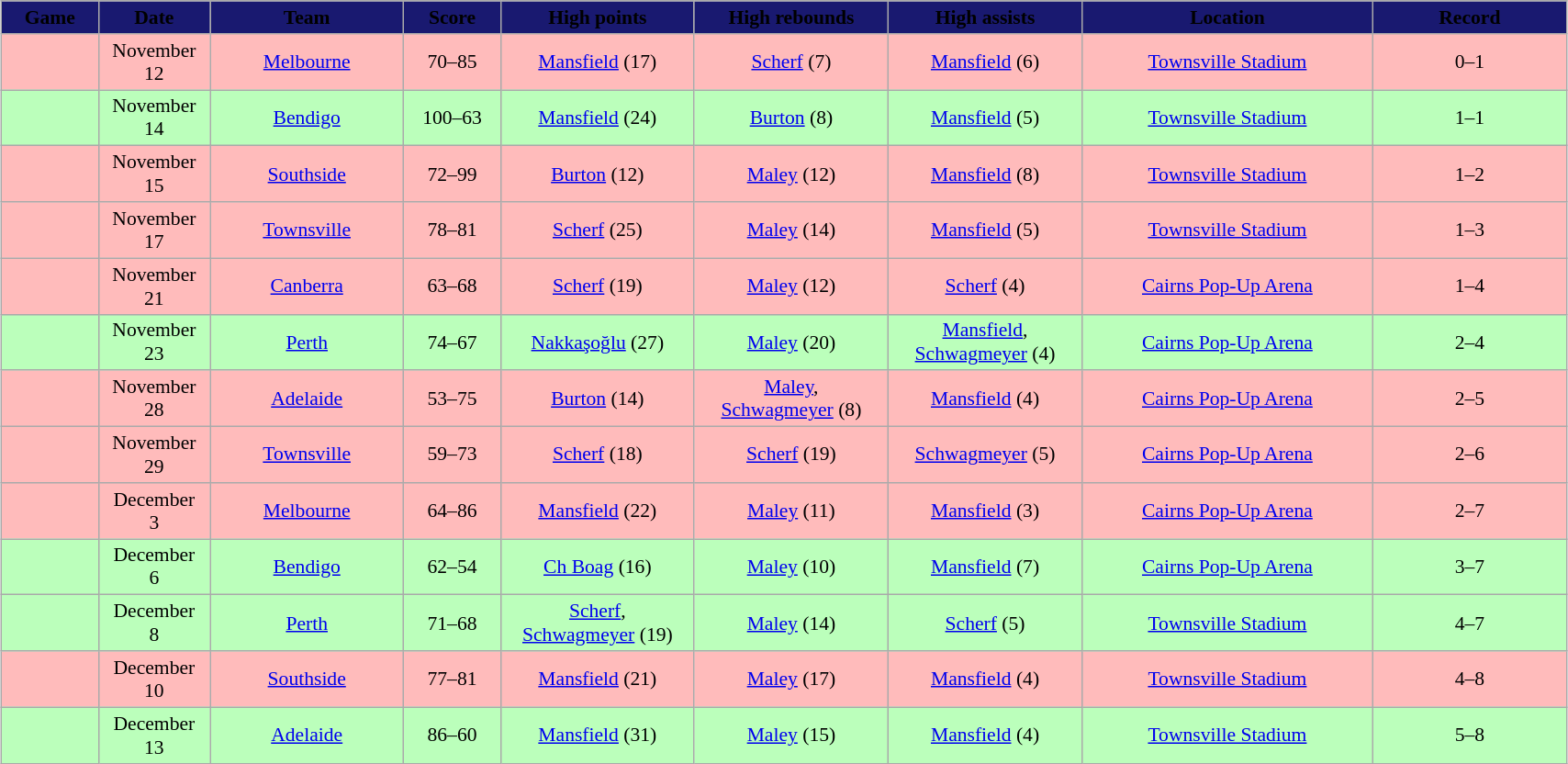<table class="wikitable" style="font-size:90%; text-align: center; width: 90%; margin:1em auto;">
<tr>
<th style="background:midnightblue; width: 5%;"><span>Game</span></th>
<th style="background:midnightblue; width: 5%;"><span>Date</span></th>
<th style="background:midnightblue; width: 10%;"><span>Team</span></th>
<th style="background:midnightblue; width: 5%;"><span>Score</span></th>
<th style="background:midnightblue; width: 10%;"><span>High points</span></th>
<th style="background:midnightblue; width: 10%;"><span>High rebounds</span></th>
<th style="background:midnightblue; width: 10%;"><span>High assists</span></th>
<th style="background:midnightblue; width: 15%;"><span>Location</span></th>
<th style="background:midnightblue; width: 10%;"><span>Record</span></th>
</tr>
<tr style= "background:#fbb;">
<td></td>
<td>November <br> 12</td>
<td><a href='#'>Melbourne</a></td>
<td>70–85</td>
<td><a href='#'>Mansfield</a> (17)</td>
<td><a href='#'>Scherf</a> (7)</td>
<td><a href='#'>Mansfield</a> (6)</td>
<td><a href='#'>Townsville Stadium</a></td>
<td>0–1</td>
</tr>
<tr style= "background:#bfb;">
<td></td>
<td>November <br> 14</td>
<td><a href='#'>Bendigo</a></td>
<td>100–63</td>
<td><a href='#'>Mansfield</a> (24)</td>
<td><a href='#'>Burton</a> (8)</td>
<td><a href='#'>Mansfield</a> (5)</td>
<td><a href='#'>Townsville Stadium</a></td>
<td>1–1</td>
</tr>
<tr style= "background:#fbb;">
<td></td>
<td>November <br> 15</td>
<td><a href='#'>Southside</a></td>
<td>72–99</td>
<td><a href='#'>Burton</a> (12)</td>
<td><a href='#'>Maley</a> (12)</td>
<td><a href='#'>Mansfield</a> (8)</td>
<td><a href='#'>Townsville Stadium</a></td>
<td>1–2</td>
</tr>
<tr style= "background:#fbb;">
<td></td>
<td>November <br> 17</td>
<td><a href='#'>Townsville</a></td>
<td>78–81</td>
<td><a href='#'>Scherf</a> (25)</td>
<td><a href='#'>Maley</a> (14)</td>
<td><a href='#'>Mansfield</a> (5)</td>
<td><a href='#'>Townsville Stadium</a></td>
<td>1–3</td>
</tr>
<tr style= "background:#fbb;">
<td></td>
<td>November <br> 21</td>
<td><a href='#'>Canberra</a></td>
<td>63–68</td>
<td><a href='#'>Scherf</a> (19)</td>
<td><a href='#'>Maley</a> (12)</td>
<td><a href='#'>Scherf</a> (4)</td>
<td><a href='#'>Cairns Pop-Up Arena</a></td>
<td>1–4</td>
</tr>
<tr style= "background:#bfb;">
<td></td>
<td>November <br> 23</td>
<td><a href='#'>Perth</a></td>
<td>74–67</td>
<td><a href='#'>Nakkaşoğlu</a> (27)</td>
<td><a href='#'>Maley</a> (20)</td>
<td><a href='#'>Mansfield</a>,<br> <a href='#'>Schwagmeyer</a> (4)</td>
<td><a href='#'>Cairns Pop-Up Arena</a></td>
<td>2–4</td>
</tr>
<tr style= "background:#fbb;">
<td></td>
<td>November <br> 28</td>
<td><a href='#'>Adelaide</a></td>
<td>53–75</td>
<td><a href='#'>Burton</a> (14)</td>
<td><a href='#'>Maley</a>,<br> <a href='#'>Schwagmeyer</a> (8)</td>
<td><a href='#'>Mansfield</a> (4)</td>
<td><a href='#'>Cairns Pop-Up Arena</a></td>
<td>2–5</td>
</tr>
<tr style= "background:#fbb;">
<td></td>
<td>November <br> 29</td>
<td><a href='#'>Townsville</a></td>
<td>59–73</td>
<td><a href='#'>Scherf</a> (18)</td>
<td><a href='#'>Scherf</a> (19)</td>
<td><a href='#'>Schwagmeyer</a> (5)</td>
<td><a href='#'>Cairns Pop-Up Arena</a></td>
<td>2–6</td>
</tr>
<tr style= "background:#fbb;">
<td></td>
<td>December <br> 3</td>
<td><a href='#'>Melbourne</a></td>
<td>64–86</td>
<td><a href='#'>Mansfield</a> (22)</td>
<td><a href='#'>Maley</a> (11)</td>
<td><a href='#'>Mansfield</a> (3)</td>
<td><a href='#'>Cairns Pop-Up Arena</a></td>
<td>2–7</td>
</tr>
<tr style= "background:#bfb;">
<td></td>
<td>December <br> 6</td>
<td><a href='#'>Bendigo</a></td>
<td>62–54</td>
<td><a href='#'>Ch Boag</a> (16)</td>
<td><a href='#'>Maley</a> (10)</td>
<td><a href='#'>Mansfield</a> (7)</td>
<td><a href='#'>Cairns Pop-Up Arena</a></td>
<td>3–7</td>
</tr>
<tr style= "background:#bfb;">
<td></td>
<td>December <br> 8</td>
<td><a href='#'>Perth</a></td>
<td>71–68</td>
<td><a href='#'>Scherf</a>,<br> <a href='#'>Schwagmeyer</a> (19)</td>
<td><a href='#'>Maley</a> (14)</td>
<td><a href='#'>Scherf</a> (5)</td>
<td><a href='#'>Townsville Stadium</a></td>
<td>4–7</td>
</tr>
<tr style= "background:#fbb;">
<td></td>
<td>December <br> 10</td>
<td><a href='#'>Southside</a></td>
<td>77–81</td>
<td><a href='#'>Mansfield</a> (21)</td>
<td><a href='#'>Maley</a> (17)</td>
<td><a href='#'>Mansfield</a> (4)</td>
<td><a href='#'>Townsville Stadium</a></td>
<td>4–8</td>
</tr>
<tr style= "background:#bfb;">
<td></td>
<td>December <br> 13</td>
<td><a href='#'>Adelaide</a></td>
<td>86–60</td>
<td><a href='#'>Mansfield</a> (31)</td>
<td><a href='#'>Maley</a> (15)</td>
<td><a href='#'>Mansfield</a> (4)</td>
<td><a href='#'>Townsville Stadium</a></td>
<td>5–8</td>
</tr>
</table>
